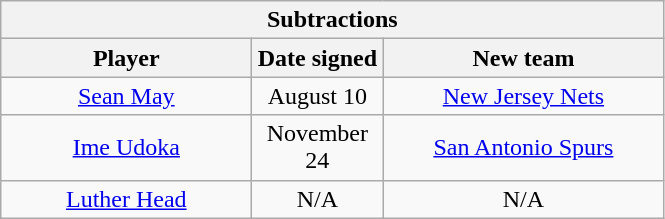<table class="wikitable" style="text-align:center">
<tr>
<th colspan=3>Subtractions</th>
</tr>
<tr>
<th style="width:160px">Player</th>
<th style="width:80px">Date signed</th>
<th style="width:180px">New team</th>
</tr>
<tr>
<td><a href='#'>Sean May</a></td>
<td>August 10</td>
<td><a href='#'>New Jersey Nets</a></td>
</tr>
<tr>
<td><a href='#'>Ime Udoka</a></td>
<td>November 24</td>
<td><a href='#'>San Antonio Spurs</a></td>
</tr>
<tr>
<td><a href='#'>Luther Head</a></td>
<td>N/A</td>
<td>N/A</td>
</tr>
</table>
